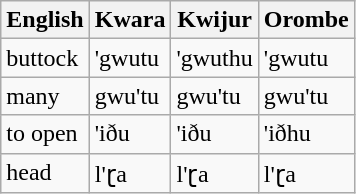<table class="wikitable">
<tr>
<th>English</th>
<th>Kwara</th>
<th>Kwijur</th>
<th>Orombe</th>
</tr>
<tr>
<td>buttock</td>
<td>'gwutu</td>
<td>'gwuthu</td>
<td>'gwutu</td>
</tr>
<tr>
<td>many</td>
<td>gwu'tu</td>
<td>gwu'tu</td>
<td>gwu'tu</td>
</tr>
<tr>
<td>to open</td>
<td>'iðu</td>
<td>'iðu</td>
<td>'iðhu</td>
</tr>
<tr>
<td>head</td>
<td>l'ɽa</td>
<td>l'ɽa</td>
<td>l'ɽa</td>
</tr>
</table>
